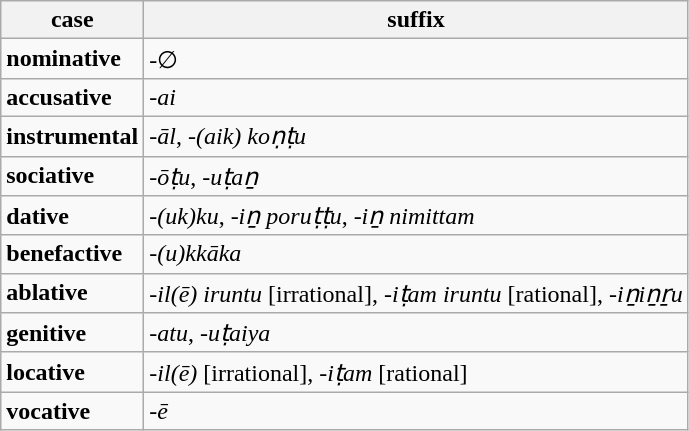<table class="wikitable">
<tr>
<th>case</th>
<th>suffix</th>
</tr>
<tr>
<td><strong>nominative</strong></td>
<td>-∅</td>
</tr>
<tr>
<td><strong>accusative</strong></td>
<td><em>-ai</em></td>
</tr>
<tr>
<td><strong>instrumental</strong></td>
<td><em>-āl</em>, <em>-(aik) koṇṭu</em></td>
</tr>
<tr>
<td><strong>sociative</strong></td>
<td><em>-ōṭu</em>, <em>-uṭaṉ</em></td>
</tr>
<tr>
<td><strong>dative</strong></td>
<td><em>-(uk)ku</em>, <em>-iṉ poruṭṭu</em>, <em>-iṉ nimittam</em></td>
</tr>
<tr>
<td><strong>benefactive</strong></td>
<td><em>-(u)kkāka</em></td>
</tr>
<tr>
<td><strong>ablative</strong></td>
<td><em>-il(ē) iruntu</em> [irrational], <em>-iṭam iruntu</em> [rational], <em>-iṉiṉṟu</em></td>
</tr>
<tr>
<td><strong>genitive</strong></td>
<td><em>-atu</em>, <em>-uṭaiya</em></td>
</tr>
<tr>
<td><strong>locative</strong></td>
<td><em>-il(ē)</em> [irrational], <em>-iṭam</em> [rational]</td>
</tr>
<tr>
<td><strong>vocative</strong></td>
<td><em>-ē</em></td>
</tr>
</table>
